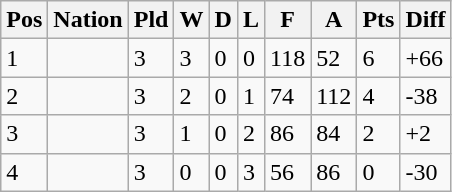<table class="wikitable">
<tr>
<th>Pos</th>
<th>Nation</th>
<th>Pld</th>
<th>W</th>
<th>D</th>
<th>L</th>
<th>F</th>
<th>A</th>
<th>Pts</th>
<th>Diff</th>
</tr>
<tr>
<td>1</td>
<td></td>
<td>3</td>
<td>3</td>
<td>0</td>
<td>0</td>
<td>118</td>
<td>52</td>
<td>6</td>
<td>+66</td>
</tr>
<tr>
<td>2</td>
<td></td>
<td>3</td>
<td>2</td>
<td>0</td>
<td>1</td>
<td>74</td>
<td>112</td>
<td>4</td>
<td>-38</td>
</tr>
<tr>
<td>3</td>
<td></td>
<td>3</td>
<td>1</td>
<td>0</td>
<td>2</td>
<td>86</td>
<td>84</td>
<td>2</td>
<td>+2</td>
</tr>
<tr>
<td>4</td>
<td></td>
<td>3</td>
<td>0</td>
<td>0</td>
<td>3</td>
<td>56</td>
<td>86</td>
<td>0</td>
<td>-30</td>
</tr>
</table>
